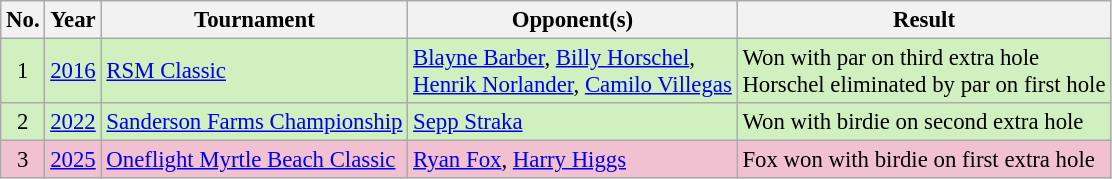<table class="wikitable" style="font-size:95%;">
<tr>
<th>No.</th>
<th>Year</th>
<th>Tournament</th>
<th>Opponent(s)</th>
<th>Result</th>
</tr>
<tr style="background:#D0F0C0;">
<td align=center>1</td>
<td><a href='#'>2016</a></td>
<td><a href='#'>RSM Classic</a></td>
<td> <a href='#'>Blayne Barber</a>,  <a href='#'>Billy Horschel</a>,<br> <a href='#'>Henrik Norlander</a>,  <a href='#'>Camilo Villegas</a></td>
<td>Won with par on third extra hole<br>Horschel eliminated by par on first hole</td>
</tr>
<tr style="background:#D0F0C0;">
<td align=center>2</td>
<td><a href='#'>2022</a></td>
<td><a href='#'>Sanderson Farms Championship</a></td>
<td> <a href='#'>Sepp Straka</a></td>
<td>Won with birdie on second extra hole</td>
</tr>
<tr style="background:#F2C1D1;">
<td align=center>3</td>
<td><a href='#'>2025</a></td>
<td><a href='#'>Oneflight Myrtle Beach Classic</a></td>
<td> <a href='#'>Ryan Fox</a>,  <a href='#'>Harry Higgs</a></td>
<td>Fox won with birdie on first extra hole</td>
</tr>
</table>
